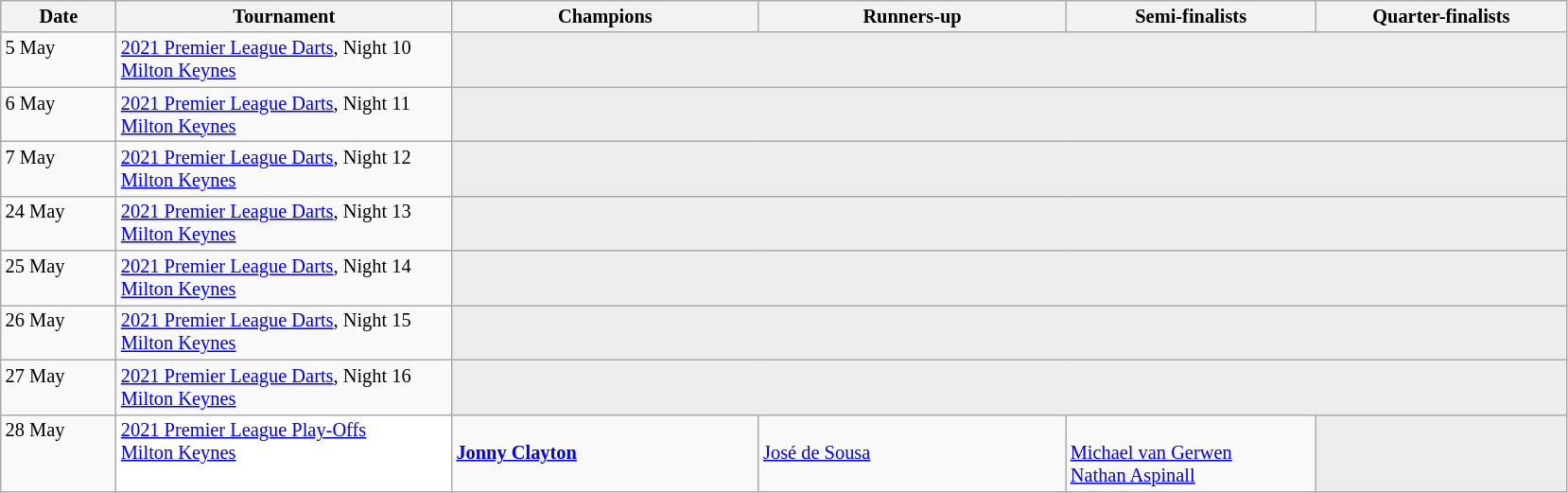<table class=wikitable style=font-size:85%>
<tr>
<th width=75>Date</th>
<th width=230>Tournament</th>
<th width=210>Champions</th>
<th width=210>Runners-up</th>
<th width=170>Semi-finalists</th>
<th width=170>Quarter-finalists</th>
</tr>
<tr valign="top">
<td rowspan=1>5 May</td>
<td><a href='#'>2021 Premier League Darts</a>, Night 10<br> <a href='#'>Milton Keynes</a></td>
<td colspan=4 bgcolor="#ededed"></td>
</tr>
<tr valign="top">
<td rowspan=1>6 May</td>
<td><a href='#'>2021 Premier League Darts</a>, Night 11<br> <a href='#'>Milton Keynes</a></td>
<td colspan=4 bgcolor="#ededed"></td>
</tr>
<tr valign="top">
<td rowspan=1>7 May</td>
<td><a href='#'>2021 Premier League Darts</a>, Night 12<br> <a href='#'>Milton Keynes</a></td>
<td colspan=4 bgcolor="#ededed"></td>
</tr>
<tr valign="top">
<td rowspan=1>24 May</td>
<td><a href='#'>2021 Premier League Darts</a>, Night 13<br> <a href='#'>Milton Keynes</a></td>
<td colspan=4 bgcolor="#ededed"></td>
</tr>
<tr valign="top">
<td rowspan=1>25 May</td>
<td><a href='#'>2021 Premier League Darts</a>, Night 14<br> <a href='#'>Milton Keynes</a></td>
<td colspan=4 bgcolor="#ededed"></td>
</tr>
<tr valign="top">
<td rowspan=1>26 May</td>
<td><a href='#'>2021 Premier League Darts</a>, Night 15<br> <a href='#'>Milton Keynes</a></td>
<td colspan=4 bgcolor="#ededed"></td>
</tr>
<tr valign="top">
<td rowspan=1>27 May</td>
<td><a href='#'>2021 Premier League Darts</a>, Night 16<br> <a href='#'>Milton Keynes</a></td>
<td colspan=4 bgcolor="#ededed"></td>
</tr>
<tr valign="top">
<td>28 May</td>
<td bgcolor="#ffffff"><a href='#'>2021 Premier League Play-Offs</a><br> <a href='#'>Milton Keynes</a></td>
<td><br> <strong><a href='#'>Jonny Clayton</a></strong></td>
<td><br> <a href='#'>José de Sousa</a></td>
<td><br> <a href='#'>Michael van Gerwen</a> <br>
 <a href='#'>Nathan Aspinall</a></td>
<td bgcolor="#ededed"></td>
</tr>
</table>
